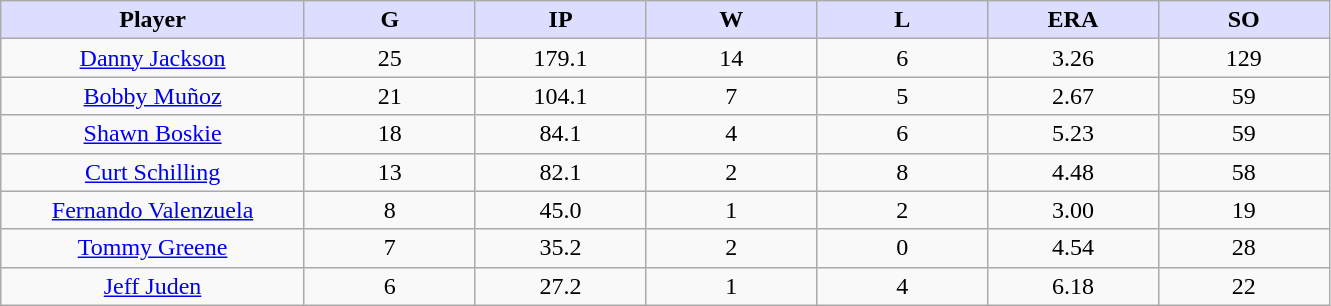<table class="wikitable sortable">
<tr>
<th style="background:#ddf; width:16%;">Player</th>
<th style="background:#ddf; width:9%;">G</th>
<th style="background:#ddf; width:9%;">IP</th>
<th style="background:#ddf; width:9%;">W</th>
<th style="background:#ddf; width:9%;">L</th>
<th style="background:#ddf; width:9%;">ERA</th>
<th style="background:#ddf; width:9%;">SO</th>
</tr>
<tr align=center>
<td><a href='#'>Danny Jackson</a></td>
<td>25</td>
<td>179.1</td>
<td>14</td>
<td>6</td>
<td>3.26</td>
<td>129</td>
</tr>
<tr align=center>
<td><a href='#'>Bobby Muñoz</a></td>
<td>21</td>
<td>104.1</td>
<td>7</td>
<td>5</td>
<td>2.67</td>
<td>59</td>
</tr>
<tr align=center>
<td><a href='#'>Shawn Boskie</a></td>
<td>18</td>
<td>84.1</td>
<td>4</td>
<td>6</td>
<td>5.23</td>
<td>59</td>
</tr>
<tr align=center>
<td><a href='#'>Curt Schilling</a></td>
<td>13</td>
<td>82.1</td>
<td>2</td>
<td>8</td>
<td>4.48</td>
<td>58</td>
</tr>
<tr align=center>
<td><a href='#'>Fernando Valenzuela</a></td>
<td>8</td>
<td>45.0</td>
<td>1</td>
<td>2</td>
<td>3.00</td>
<td>19</td>
</tr>
<tr align=center>
<td><a href='#'>Tommy Greene</a></td>
<td>7</td>
<td>35.2</td>
<td>2</td>
<td>0</td>
<td>4.54</td>
<td>28</td>
</tr>
<tr align=center>
<td><a href='#'>Jeff Juden</a></td>
<td>6</td>
<td>27.2</td>
<td>1</td>
<td>4</td>
<td>6.18</td>
<td>22</td>
</tr>
</table>
